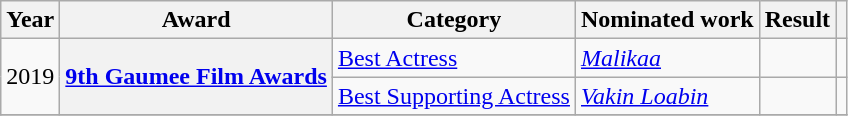<table class="wikitable plainrowheaders sortable">
<tr>
<th scope="col">Year</th>
<th scope="col">Award</th>
<th scope="col">Category</th>
<th scope="col">Nominated work</th>
<th scope="col">Result</th>
<th scope="col" class="unsortable"></th>
</tr>
<tr>
<td rowspan="2">2019</td>
<th scope="row" rowspan="2"><a href='#'>9th Gaumee Film Awards</a></th>
<td><a href='#'>Best Actress</a></td>
<td><em><a href='#'>Malikaa</a></em></td>
<td></td>
<td style="text-align:center;"></td>
</tr>
<tr>
<td><a href='#'>Best Supporting Actress</a></td>
<td><em><a href='#'>Vakin Loabin</a></em></td>
<td></td>
<td style="text-align:center;"></td>
</tr>
<tr>
</tr>
</table>
